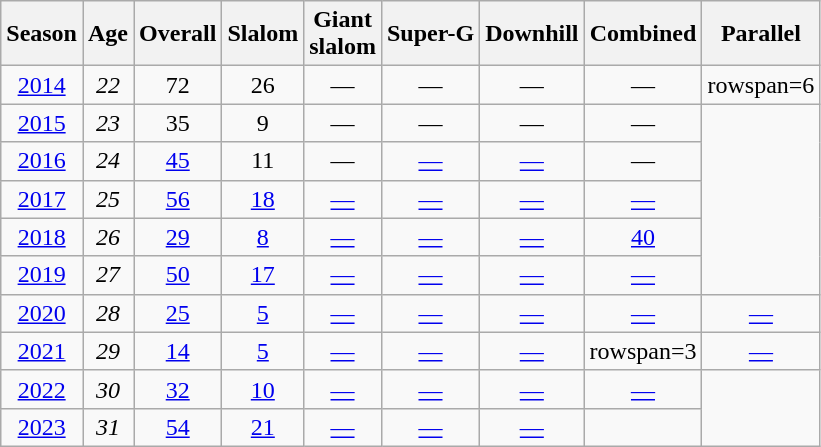<table class=wikitable style="text-align:center">
<tr>
<th>Season</th>
<th>Age</th>
<th>Overall</th>
<th>Slalom</th>
<th>Giant<br>slalom</th>
<th>Super-G</th>
<th>Downhill</th>
<th>Combined</th>
<th>Parallel</th>
</tr>
<tr>
<td><a href='#'>2014</a></td>
<td><em>22</em></td>
<td>72</td>
<td>26</td>
<td>—</td>
<td>—</td>
<td>—</td>
<td>—</td>
<td>rowspan=6 </td>
</tr>
<tr>
<td><a href='#'>2015</a></td>
<td><em>23</em></td>
<td>35</td>
<td>9</td>
<td>—</td>
<td>—</td>
<td>—</td>
<td>—</td>
</tr>
<tr>
<td><a href='#'>2016</a></td>
<td><em>24</em></td>
<td><a href='#'>45</a></td>
<td>11</td>
<td>—</td>
<td><a href='#'>—</a></td>
<td><a href='#'>—</a></td>
<td> —</td>
</tr>
<tr>
<td><a href='#'>2017</a></td>
<td><em>25</em></td>
<td><a href='#'>56</a></td>
<td><a href='#'>18</a></td>
<td><a href='#'>—</a></td>
<td><a href='#'>—</a></td>
<td><a href='#'>—</a></td>
<td><a href='#'>—</a></td>
</tr>
<tr>
<td><a href='#'>2018</a></td>
<td><em>26</em></td>
<td><a href='#'>29</a></td>
<td><a href='#'>8</a></td>
<td><a href='#'>—</a></td>
<td><a href='#'>—</a></td>
<td><a href='#'>—</a></td>
<td><a href='#'>40</a></td>
</tr>
<tr>
<td><a href='#'>2019</a></td>
<td><em>27</em></td>
<td><a href='#'>50</a></td>
<td><a href='#'>17</a></td>
<td><a href='#'>—</a></td>
<td><a href='#'>—</a></td>
<td><a href='#'>—</a></td>
<td><a href='#'>—</a></td>
</tr>
<tr>
<td><a href='#'>2020</a></td>
<td><em>28</em></td>
<td><a href='#'>25</a></td>
<td><a href='#'>5</a></td>
<td><a href='#'>—</a></td>
<td><a href='#'>—</a></td>
<td><a href='#'>—</a></td>
<td><a href='#'>—</a></td>
<td><a href='#'>—</a></td>
</tr>
<tr>
<td><a href='#'>2021</a></td>
<td><em>29</em></td>
<td><a href='#'>14</a></td>
<td><a href='#'>5</a></td>
<td><a href='#'>—</a></td>
<td><a href='#'>—</a></td>
<td><a href='#'>—</a></td>
<td>rowspan=3 </td>
<td><a href='#'>—</a></td>
</tr>
<tr>
<td><a href='#'>2022</a></td>
<td><em>30</em></td>
<td><a href='#'>32</a></td>
<td><a href='#'>10</a></td>
<td><a href='#'>—</a></td>
<td><a href='#'>—</a></td>
<td><a href='#'>—</a></td>
<td><a href='#'>—</a></td>
</tr>
<tr>
<td><a href='#'>2023</a></td>
<td><em>31</em></td>
<td><a href='#'>54</a></td>
<td><a href='#'>21</a></td>
<td><a href='#'>—</a></td>
<td><a href='#'>—</a></td>
<td><a href='#'>—</a></td>
<td></td>
</tr>
</table>
